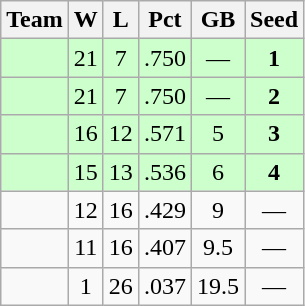<table class=wikitable align=center>
<tr>
<th>Team</th>
<th>W</th>
<th>L</th>
<th>Pct</th>
<th>GB</th>
<th>Seed</th>
</tr>
<tr bgcolor=ccffcc align=center>
<td></td>
<td>21</td>
<td>7</td>
<td>.750</td>
<td>—</td>
<td><strong>1</strong></td>
</tr>
<tr bgcolor=ccffcc align=center>
<td></td>
<td>21</td>
<td>7</td>
<td>.750</td>
<td>—</td>
<td><strong>2</strong></td>
</tr>
<tr bgcolor=ccffcc align=center>
<td></td>
<td>16</td>
<td>12</td>
<td>.571</td>
<td>5</td>
<td><strong>3</strong></td>
</tr>
<tr bgcolor=ccffcc align=center>
<td></td>
<td>15</td>
<td>13</td>
<td>.536</td>
<td>6</td>
<td><strong>4</strong></td>
</tr>
<tr align=center>
<td></td>
<td>12</td>
<td>16</td>
<td>.429</td>
<td>9</td>
<td>—</td>
</tr>
<tr align=center>
<td></td>
<td>11</td>
<td>16</td>
<td>.407</td>
<td>9.5</td>
<td>—</td>
</tr>
<tr align=center>
<td></td>
<td>1</td>
<td>26</td>
<td>.037</td>
<td>19.5</td>
<td>—</td>
</tr>
</table>
